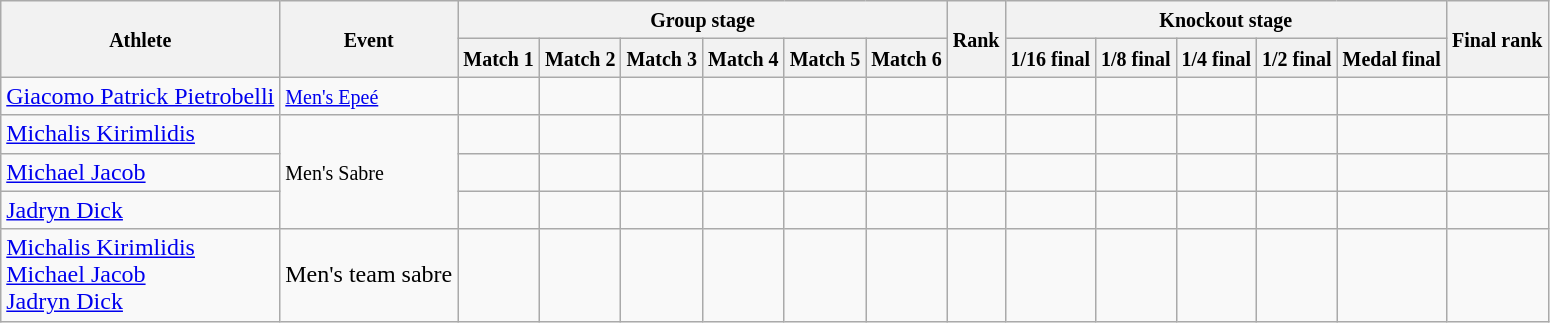<table class="wikitable sortable">
<tr>
<th rowspan="2"><small>Athlete</small></th>
<th rowspan="2"><small>Event</small></th>
<th colspan="6"><small>Group stage</small></th>
<th rowspan="2"><small>Rank</small></th>
<th colspan="5"><small>Knockout stage</small></th>
<th rowspan="2"><small>Final rank</small></th>
</tr>
<tr>
<th><small>Match 1</small></th>
<th><small>Match 2</small></th>
<th><small>Match 3</small></th>
<th><small>Match 4</small></th>
<th><small>Match 5</small></th>
<th><small>Match 6</small></th>
<th><small>1/16 final</small></th>
<th><small>1/8 final</small></th>
<th><small>1/4 final</small></th>
<th><small>1/2 final</small></th>
<th><small>Medal final</small></th>
</tr>
<tr>
<td><a href='#'>Giacomo Patrick Pietrobelli</a></td>
<td><a href='#'><small>Men's Epeé</small></a></td>
<td></td>
<td></td>
<td></td>
<td></td>
<td></td>
<td></td>
<td></td>
<td></td>
<td></td>
<td></td>
<td></td>
<td></td>
<td></td>
</tr>
<tr>
<td><a href='#'>Michalis Kirimlidis</a></td>
<td rowspan="3"><small>Men's Sabre</small></td>
<td></td>
<td></td>
<td></td>
<td></td>
<td></td>
<td></td>
<td></td>
<td></td>
<td></td>
<td></td>
<td></td>
<td></td>
<td></td>
</tr>
<tr>
<td><a href='#'>Michael Jacob</a></td>
<td></td>
<td></td>
<td></td>
<td></td>
<td></td>
<td></td>
<td></td>
<td></td>
<td></td>
<td></td>
<td></td>
<td></td>
<td></td>
</tr>
<tr>
<td><a href='#'>Jadryn Dick</a></td>
<td></td>
<td></td>
<td></td>
<td></td>
<td></td>
<td></td>
<td></td>
<td></td>
<td></td>
<td></td>
<td></td>
<td></td>
<td></td>
</tr>
<tr>
<td><a href='#'>Michalis Kirimlidis</a><br><a href='#'>Michael Jacob</a><br><a href='#'>Jadryn Dick</a></td>
<td>Men's team sabre</td>
<td></td>
<td></td>
<td></td>
<td></td>
<td></td>
<td></td>
<td></td>
<td></td>
<td></td>
<td></td>
<td></td>
<td></td>
<td></td>
</tr>
</table>
